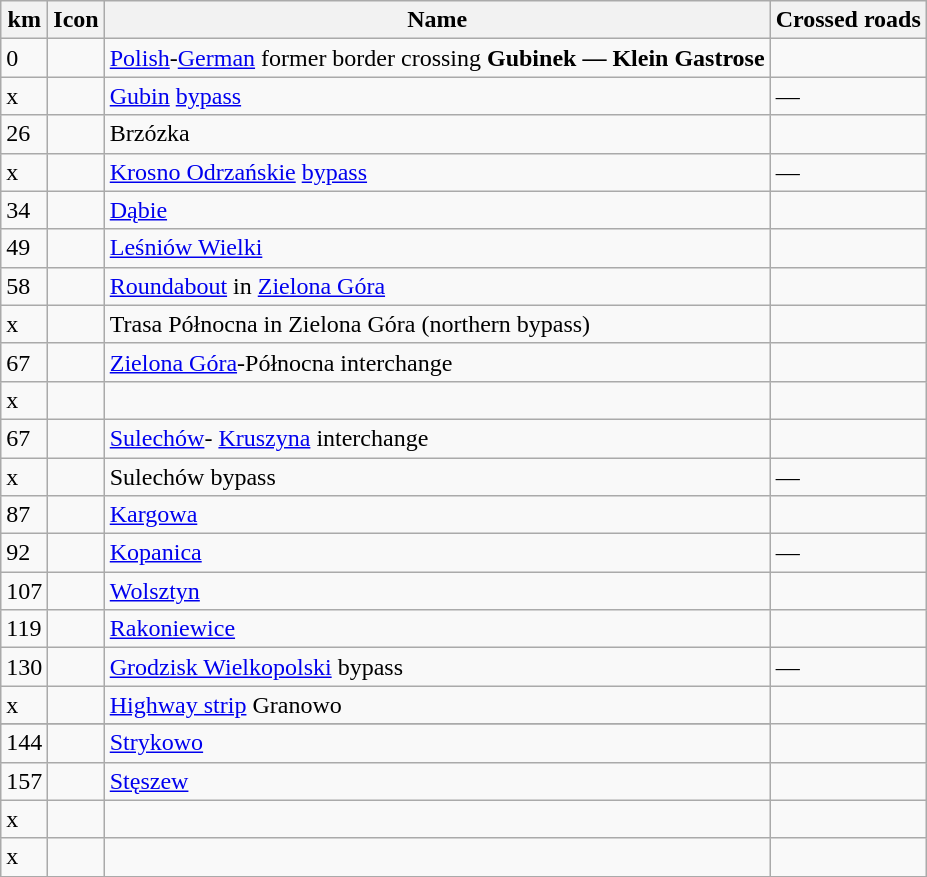<table class=wikitable>
<tr>
<th>km</th>
<th>Icon</th>
<th>Name</th>
<th>Crossed roads</th>
</tr>
<tr>
<td>0</td>
<td></td>
<td><a href='#'>Polish</a>-<a href='#'>German</a> former border crossing <strong>Gubinek — Klein Gastrose</strong></td>
<td>    </td>
</tr>
<tr>
<td>x</td>
<td></td>
<td><a href='#'>Gubin</a> <a href='#'>bypass</a></td>
<td>—</td>
</tr>
<tr>
<td>26</td>
<td></td>
<td>Brzózka</td>
<td></td>
</tr>
<tr>
<td>x</td>
<td></td>
<td><a href='#'>Krosno Odrzańskie</a> <a href='#'>bypass</a></td>
<td>—</td>
</tr>
<tr>
<td>34</td>
<td></td>
<td><a href='#'>Dąbie</a></td>
<td></td>
</tr>
<tr>
<td>49</td>
<td></td>
<td><a href='#'>Leśniów Wielki</a></td>
<td></td>
</tr>
<tr>
<td>58</td>
<td></td>
<td><a href='#'>Roundabout</a> in <a href='#'>Zielona Góra</a></td>
<td></td>
</tr>
<tr>
<td>x</td>
<td></td>
<td>Trasa Północna in Zielona Góra (northern bypass)</td>
<td> </td>
</tr>
<tr>
<td>67</td>
<td></td>
<td><a href='#'>Zielona Góra</a>-Północna interchange</td>
<td>  </td>
</tr>
<tr>
<td>x</td>
<td></td>
<td></td>
<td> </td>
</tr>
<tr>
<td>67</td>
<td></td>
<td><a href='#'>Sulechów</a>- <a href='#'>Kruszyna</a> interchange</td>
<td>  </td>
</tr>
<tr>
<td>x</td>
<td></td>
<td>Sulechów bypass</td>
<td>—</td>
</tr>
<tr>
<td>87</td>
<td></td>
<td><a href='#'>Kargowa</a></td>
<td> </td>
</tr>
<tr>
<td>92</td>
<td></td>
<td><a href='#'>Kopanica</a></td>
<td>—</td>
</tr>
<tr>
<td>107</td>
<td></td>
<td><a href='#'>Wolsztyn</a></td>
<td></td>
</tr>
<tr>
<td>119</td>
<td></td>
<td><a href='#'>Rakoniewice</a></td>
<td></td>
</tr>
<tr>
<td>130</td>
<td></td>
<td><a href='#'>Grodzisk Wielkopolski</a> bypass</td>
<td>—</td>
</tr>
<tr>
<td>x</td>
<td></td>
<td><a href='#'>Highway strip</a> Granowo</td>
</tr>
<tr ->
</tr>
<tr>
<td>144</td>
<td></td>
<td><a href='#'>Strykowo</a></td>
<td></td>
</tr>
<tr>
<td>157</td>
<td></td>
<td><a href='#'>Stęszew</a></td>
<td> </td>
</tr>
<tr>
<td>x</td>
<td></td>
<td></td>
<td> </td>
</tr>
<tr>
<td>x</td>
<td></td>
<td></td>
<td> </td>
</tr>
<tr>
</tr>
</table>
